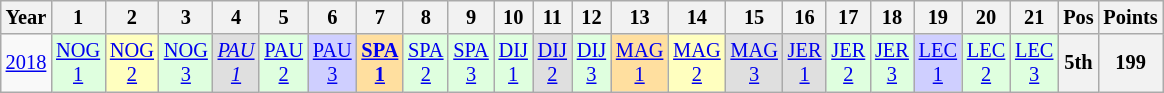<table class="wikitable" style="text-align:center; font-size:85%">
<tr>
<th>Year</th>
<th>1</th>
<th>2</th>
<th>3</th>
<th>4</th>
<th>5</th>
<th>6</th>
<th>7</th>
<th>8</th>
<th>9</th>
<th>10</th>
<th>11</th>
<th>12</th>
<th>13</th>
<th>14</th>
<th>15</th>
<th>16</th>
<th>17</th>
<th>18</th>
<th>19</th>
<th>20</th>
<th>21</th>
<th>Pos</th>
<th>Points</th>
</tr>
<tr>
<td><a href='#'>2018</a></td>
<td style="background:#DFFFDF;"><a href='#'>NOG<br>1</a><br></td>
<td style="background:#FFFFBF;"><a href='#'>NOG<br>2</a><br></td>
<td style="background:#DFFFDF;"><a href='#'>NOG<br>3</a><br></td>
<td style="background:#DFDFDF;"><em><a href='#'>PAU<br>1</a></em><br></td>
<td style="background:#DFFFDF;"><a href='#'>PAU<br>2</a><br></td>
<td style="background:#CFCFFF;"><a href='#'>PAU<br>3</a><br></td>
<td style="background:#FFDF9F;"><strong><a href='#'>SPA<br>1</a></strong><br></td>
<td style="background:#DFFFDF;"><a href='#'>SPA<br>2</a><br></td>
<td style="background:#DFFFDF;"><a href='#'>SPA<br>3</a><br></td>
<td style="background:#DFFFDF;"><a href='#'>DIJ<br>1</a><br></td>
<td style="background:#DFDFDF;"><a href='#'>DIJ<br>2</a><br></td>
<td style="background:#DFFFDF;"><a href='#'>DIJ<br>3</a><br></td>
<td style="background:#FFDF9F;"><a href='#'>MAG<br>1</a><br></td>
<td style="background:#FFFFBF;"><a href='#'>MAG<br>2</a><br></td>
<td style="background:#DFDFDF;"><a href='#'>MAG<br>3</a><br></td>
<td style="background:#DFDFDF;"><a href='#'>JER<br>1</a><br></td>
<td style="background:#DFFFDF;"><a href='#'>JER<br>2</a><br></td>
<td style="background:#DFFFDF;"><a href='#'>JER<br>3</a><br></td>
<td style="background:#CFCFFF;"><a href='#'>LEC<br>1</a><br></td>
<td style="background:#DFFFDF;"><a href='#'>LEC<br>2</a><br></td>
<td style="background:#DFFFDF;"><a href='#'>LEC<br>3</a><br></td>
<th>5th</th>
<th>199</th>
</tr>
</table>
